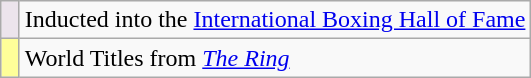<table class="wikitable">
<tr>
<td bgcolor=#ece4ec width=5px></td>
<td>Inducted into the <a href='#'> International Boxing Hall of Fame</a></td>
</tr>
<tr>
<td bgcolor=#FFFF99 width=5px></td>
<td>World Titles from <em><a href='#'>The Ring</a></em></td>
</tr>
</table>
